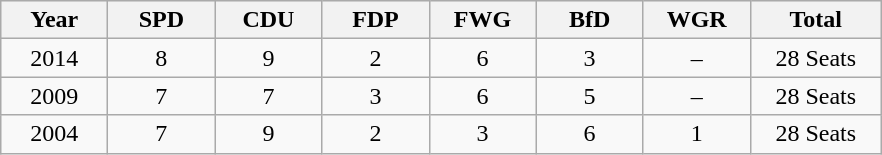<table class="wikitable">
<tr style="background:#EEEEEE" align="center">
<th style="width:4em">Year</th>
<th style="width:4em">SPD</th>
<th style="width:4em">CDU</th>
<th style="width:4em">FDP</th>
<th style="width:4em">FWG</th>
<th style="width:4em">BfD</th>
<th style="width:4em">WGR</th>
<th style="width:5em">Total</th>
</tr>
<tr align="center">
<td>2014</td>
<td>8</td>
<td>9</td>
<td>2</td>
<td>6</td>
<td>3</td>
<td>–</td>
<td>28 Seats</td>
</tr>
<tr align="center">
<td>2009</td>
<td>7</td>
<td>7</td>
<td>3</td>
<td>6</td>
<td>5</td>
<td>–</td>
<td>28 Seats</td>
</tr>
<tr align="center">
<td>2004</td>
<td>7</td>
<td>9</td>
<td>2</td>
<td>3</td>
<td>6</td>
<td>1</td>
<td>28 Seats</td>
</tr>
</table>
